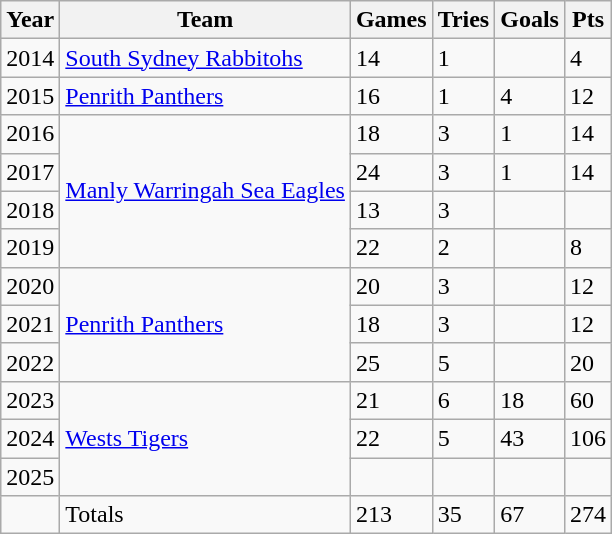<table class="wikitable">
<tr>
<th>Year</th>
<th>Team</th>
<th>Games</th>
<th>Tries</th>
<th>Goals</th>
<th>Pts</th>
</tr>
<tr>
<td>2014</td>
<td> <a href='#'>South Sydney Rabbitohs</a></td>
<td>14</td>
<td>1</td>
<td></td>
<td>4</td>
</tr>
<tr>
<td>2015</td>
<td> <a href='#'>Penrith Panthers</a></td>
<td>16</td>
<td>1</td>
<td>4</td>
<td>12</td>
</tr>
<tr>
<td>2016</td>
<td rowspan="4"> <a href='#'>Manly Warringah Sea Eagles</a></td>
<td>18</td>
<td>3</td>
<td>1</td>
<td>14</td>
</tr>
<tr>
<td>2017</td>
<td>24</td>
<td>3</td>
<td>1</td>
<td>14</td>
</tr>
<tr>
<td>2018</td>
<td>13</td>
<td>3</td>
<td></td>
<td></td>
</tr>
<tr>
<td>2019</td>
<td>22</td>
<td>2</td>
<td></td>
<td>8</td>
</tr>
<tr>
<td>2020</td>
<td rowspan="3"> <a href='#'>Penrith Panthers</a></td>
<td>20</td>
<td>3</td>
<td></td>
<td>12</td>
</tr>
<tr>
<td>2021</td>
<td>18</td>
<td>3</td>
<td></td>
<td>12</td>
</tr>
<tr>
<td>2022</td>
<td>25</td>
<td>5</td>
<td></td>
<td>20</td>
</tr>
<tr>
<td>2023</td>
<td rowspan="3"> <a href='#'>Wests Tigers</a></td>
<td>21</td>
<td>6</td>
<td>18</td>
<td>60</td>
</tr>
<tr>
<td>2024</td>
<td>22</td>
<td>5</td>
<td>43</td>
<td>106</td>
</tr>
<tr>
<td>2025</td>
<td></td>
<td></td>
<td></td>
<td></td>
</tr>
<tr>
<td></td>
<td>Totals</td>
<td>213</td>
<td>35</td>
<td>67</td>
<td>274</td>
</tr>
</table>
